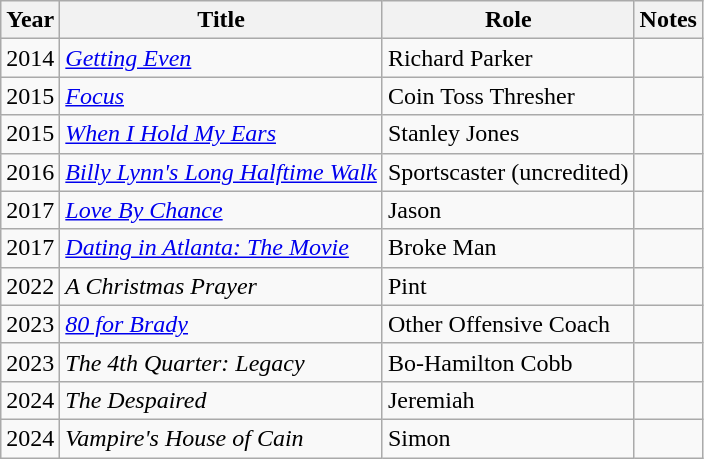<table class="wikitable sortable">
<tr>
<th>Year</th>
<th>Title</th>
<th>Role</th>
<th class="unsortable">Notes</th>
</tr>
<tr>
<td>2014</td>
<td><em><a href='#'>Getting Even</a></em></td>
<td>Richard Parker</td>
<td></td>
</tr>
<tr>
<td>2015</td>
<td><em><a href='#'>Focus</a></em></td>
<td>Coin Toss Thresher</td>
<td></td>
</tr>
<tr>
<td>2015</td>
<td><em><a href='#'>When I Hold My Ears</a></em></td>
<td>Stanley Jones</td>
<td></td>
</tr>
<tr>
<td>2016</td>
<td><em><a href='#'>Billy Lynn's Long Halftime Walk</a></em></td>
<td>Sportscaster (uncredited)</td>
<td></td>
</tr>
<tr>
<td>2017</td>
<td><em><a href='#'>Love By Chance</a></em></td>
<td>Jason</td>
<td></td>
</tr>
<tr>
<td>2017</td>
<td><em><a href='#'>Dating in Atlanta: The Movie</a></em></td>
<td>Broke Man</td>
<td></td>
</tr>
<tr>
<td>2022</td>
<td><em>A Christmas Prayer</em></td>
<td>Pint</td>
<td></td>
</tr>
<tr>
<td>2023</td>
<td><em><a href='#'>80 for Brady</a></em></td>
<td>Other Offensive Coach</td>
<td></td>
</tr>
<tr>
<td>2023</td>
<td><em>The 4th Quarter: Legacy</em></td>
<td>Bo-Hamilton Cobb</td>
<td></td>
</tr>
<tr>
<td>2024</td>
<td><em>The Despaired</em></td>
<td>Jeremiah</td>
<td></td>
</tr>
<tr>
<td>2024</td>
<td><em>Vampire's House of Cain</em></td>
<td>Simon</td>
<td></td>
</tr>
</table>
